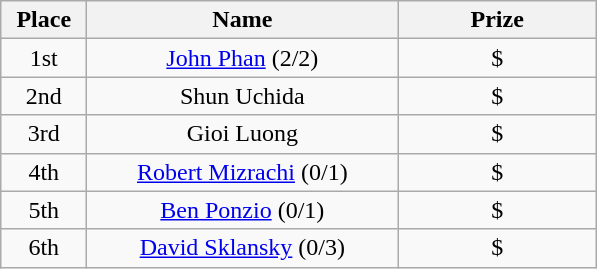<table class="wikitable">
<tr>
<th width="50">Place</th>
<th width="200">Name</th>
<th width="125">Prize</th>
</tr>
<tr>
<td align = "center">1st</td>
<td align = "center"><a href='#'>John Phan</a> (2/2)</td>
<td align = "center">$</td>
</tr>
<tr>
<td align = "center">2nd</td>
<td align = "center">Shun Uchida</td>
<td align = "center">$</td>
</tr>
<tr>
<td align = "center">3rd</td>
<td align = "center">Gioi Luong</td>
<td align = "center">$</td>
</tr>
<tr>
<td align = "center">4th</td>
<td align = "center"><a href='#'>Robert Mizrachi</a> (0/1)</td>
<td align = "center">$</td>
</tr>
<tr>
<td align = "center">5th</td>
<td align = "center"><a href='#'>Ben Ponzio</a> (0/1)</td>
<td align = "center">$</td>
</tr>
<tr>
<td align = "center">6th</td>
<td align = "center"><a href='#'>David Sklansky</a> (0/3)</td>
<td align = "center">$</td>
</tr>
</table>
